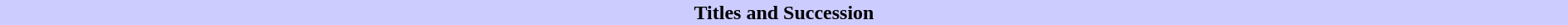<table class="toccolours collapsible collapsed"  style="width:100%; margin:auto;">
<tr>
<th style="background:#ccf;">Titles and Succession</th>
</tr>
<tr>
<td><br>




</td>
</tr>
</table>
